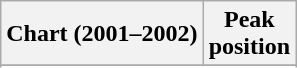<table class="wikitable sortable">
<tr>
<th align="left">Chart (2001–2002)</th>
<th align="center">Peak<br>position</th>
</tr>
<tr>
</tr>
<tr>
</tr>
</table>
